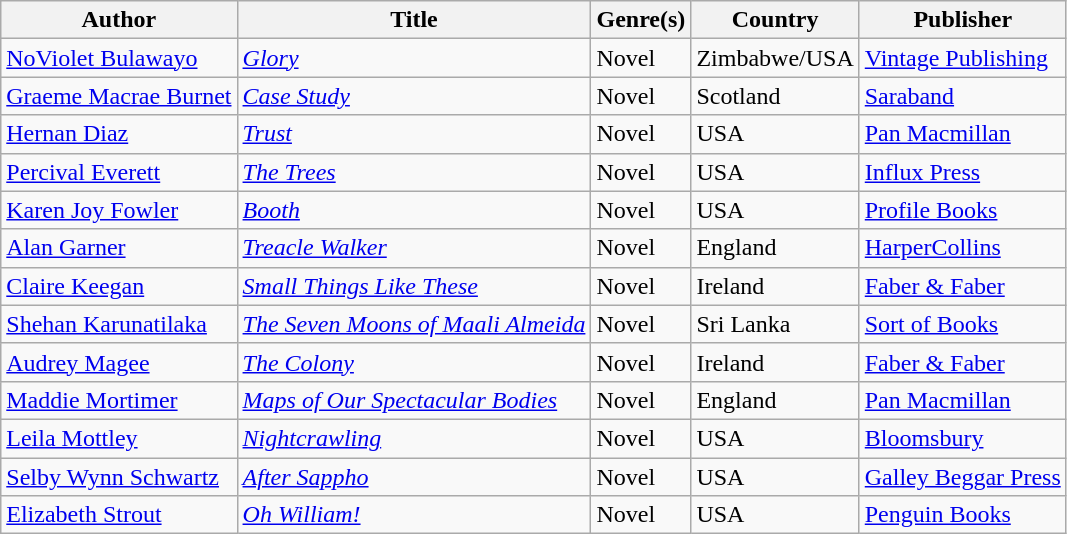<table class="wikitable">
<tr>
<th>Author</th>
<th>Title</th>
<th>Genre(s)</th>
<th>Country</th>
<th>Publisher</th>
</tr>
<tr>
<td><a href='#'>NoViolet Bulawayo</a></td>
<td><em><a href='#'>Glory</a></em></td>
<td>Novel</td>
<td>Zimbabwe/USA</td>
<td><a href='#'>Vintage Publishing</a></td>
</tr>
<tr>
<td><a href='#'>Graeme Macrae Burnet</a></td>
<td><em><a href='#'>Case Study</a></em></td>
<td>Novel</td>
<td>Scotland</td>
<td><a href='#'>Saraband</a></td>
</tr>
<tr>
<td><a href='#'>Hernan Diaz</a></td>
<td><em><a href='#'>Trust</a></em></td>
<td>Novel</td>
<td>USA</td>
<td><a href='#'>Pan Macmillan</a></td>
</tr>
<tr>
<td><a href='#'>Percival Everett</a></td>
<td><em><a href='#'>The Trees</a></em></td>
<td>Novel</td>
<td>USA</td>
<td><a href='#'>Influx Press</a></td>
</tr>
<tr>
<td><a href='#'>Karen Joy Fowler</a></td>
<td><em><a href='#'>Booth</a></em></td>
<td>Novel</td>
<td>USA</td>
<td><a href='#'>Profile Books</a></td>
</tr>
<tr>
<td><a href='#'>Alan Garner</a></td>
<td><em><a href='#'>Treacle Walker</a></em></td>
<td>Novel</td>
<td>England</td>
<td><a href='#'>HarperCollins</a></td>
</tr>
<tr>
<td><a href='#'>Claire Keegan</a></td>
<td><em><a href='#'>Small Things Like These</a></em></td>
<td>Novel</td>
<td>Ireland</td>
<td><a href='#'>Faber & Faber</a></td>
</tr>
<tr>
<td><a href='#'>Shehan Karunatilaka</a></td>
<td><em><a href='#'>The Seven Moons of Maali Almeida</a></em></td>
<td>Novel</td>
<td>Sri Lanka</td>
<td><a href='#'>Sort of Books</a></td>
</tr>
<tr>
<td><a href='#'>Audrey Magee</a></td>
<td><em><a href='#'>The Colony</a></em></td>
<td>Novel</td>
<td>Ireland</td>
<td><a href='#'>Faber & Faber</a></td>
</tr>
<tr>
<td><a href='#'>Maddie Mortimer</a></td>
<td><em><a href='#'>Maps of Our Spectacular Bodies</a></em></td>
<td>Novel</td>
<td>England</td>
<td><a href='#'>Pan Macmillan</a></td>
</tr>
<tr>
<td><a href='#'>Leila Mottley</a></td>
<td><em><a href='#'>Nightcrawling</a></em></td>
<td>Novel</td>
<td>USA</td>
<td><a href='#'>Bloomsbury</a></td>
</tr>
<tr>
<td><a href='#'>Selby Wynn Schwartz</a></td>
<td><em><a href='#'>After Sappho</a></em></td>
<td>Novel</td>
<td>USA</td>
<td><a href='#'>Galley Beggar Press</a></td>
</tr>
<tr>
<td><a href='#'>Elizabeth Strout</a></td>
<td><em><a href='#'>Oh William!</a></em></td>
<td>Novel</td>
<td>USA</td>
<td><a href='#'>Penguin Books</a></td>
</tr>
</table>
